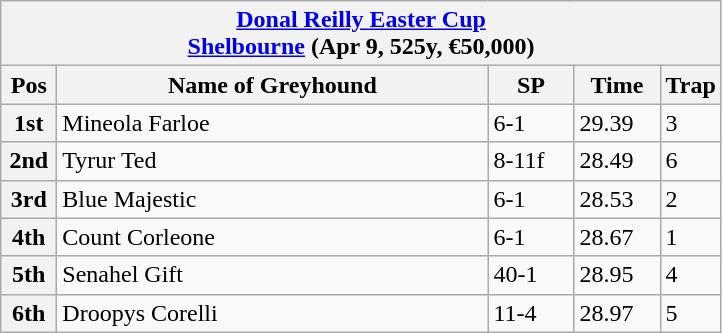<table class="wikitable">
<tr>
<th colspan="6"><a href='#'>Donal Reilly Easter Cup</a><br><a href='#'>Shelbourne</a> (Apr 9, 525y, €50,000)</th>
</tr>
<tr>
<th width=30>Pos</th>
<th width=280>Name of Greyhound</th>
<th width=50>SP</th>
<th width=50>Time</th>
<th width=30>Trap</th>
</tr>
<tr>
<th>1st</th>
<td>Mineola Farloe </td>
<td>6-1</td>
<td>29.39</td>
<td>3</td>
</tr>
<tr>
<th>2nd</th>
<td>Tyrur Ted</td>
<td>8-11f</td>
<td>28.49</td>
<td>6</td>
</tr>
<tr>
<th>3rd</th>
<td>Blue Majestic</td>
<td>6-1</td>
<td>28.53</td>
<td>2</td>
</tr>
<tr>
<th>4th</th>
<td>Count Corleone</td>
<td>6-1</td>
<td>28.67</td>
<td>1</td>
</tr>
<tr>
<th>5th</th>
<td>Senahel Gift</td>
<td>40-1</td>
<td>28.95</td>
<td>4</td>
</tr>
<tr>
<th>6th</th>
<td>Droopys Corelli</td>
<td>11-4</td>
<td>28.97</td>
<td>5</td>
</tr>
</table>
